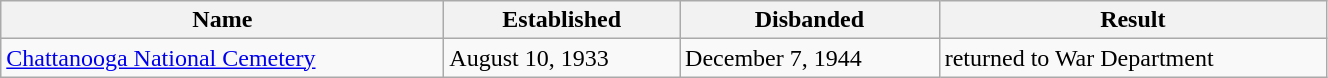<table class="wikitable" style="width:70%;">
<tr>
<th>Name</th>
<th>Established</th>
<th>Disbanded</th>
<th>Result</th>
</tr>
<tr>
<td><a href='#'>Chattanooga National Cemetery</a></td>
<td>August 10, 1933</td>
<td>December 7, 1944</td>
<td>returned to War Department</td>
</tr>
</table>
